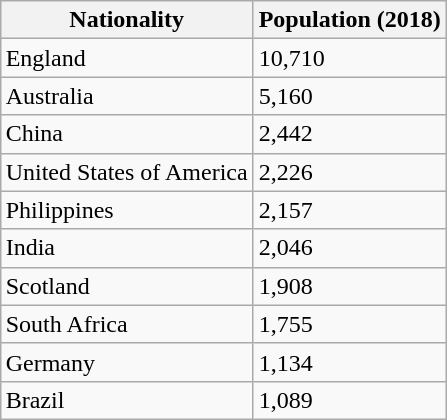<table class="wikitable" style="float:right;">
<tr>
<th>Nationality</th>
<th>Population (2018)</th>
</tr>
<tr>
<td>England</td>
<td>10,710</td>
</tr>
<tr>
<td>Australia</td>
<td>5,160</td>
</tr>
<tr>
<td>China</td>
<td>2,442</td>
</tr>
<tr>
<td>United States of America</td>
<td>2,226</td>
</tr>
<tr>
<td>Philippines</td>
<td>2,157</td>
</tr>
<tr>
<td>India</td>
<td>2,046</td>
</tr>
<tr>
<td>Scotland</td>
<td>1,908</td>
</tr>
<tr>
<td>South Africa</td>
<td>1,755</td>
</tr>
<tr>
<td>Germany</td>
<td>1,134</td>
</tr>
<tr>
<td>Brazil</td>
<td>1,089</td>
</tr>
</table>
